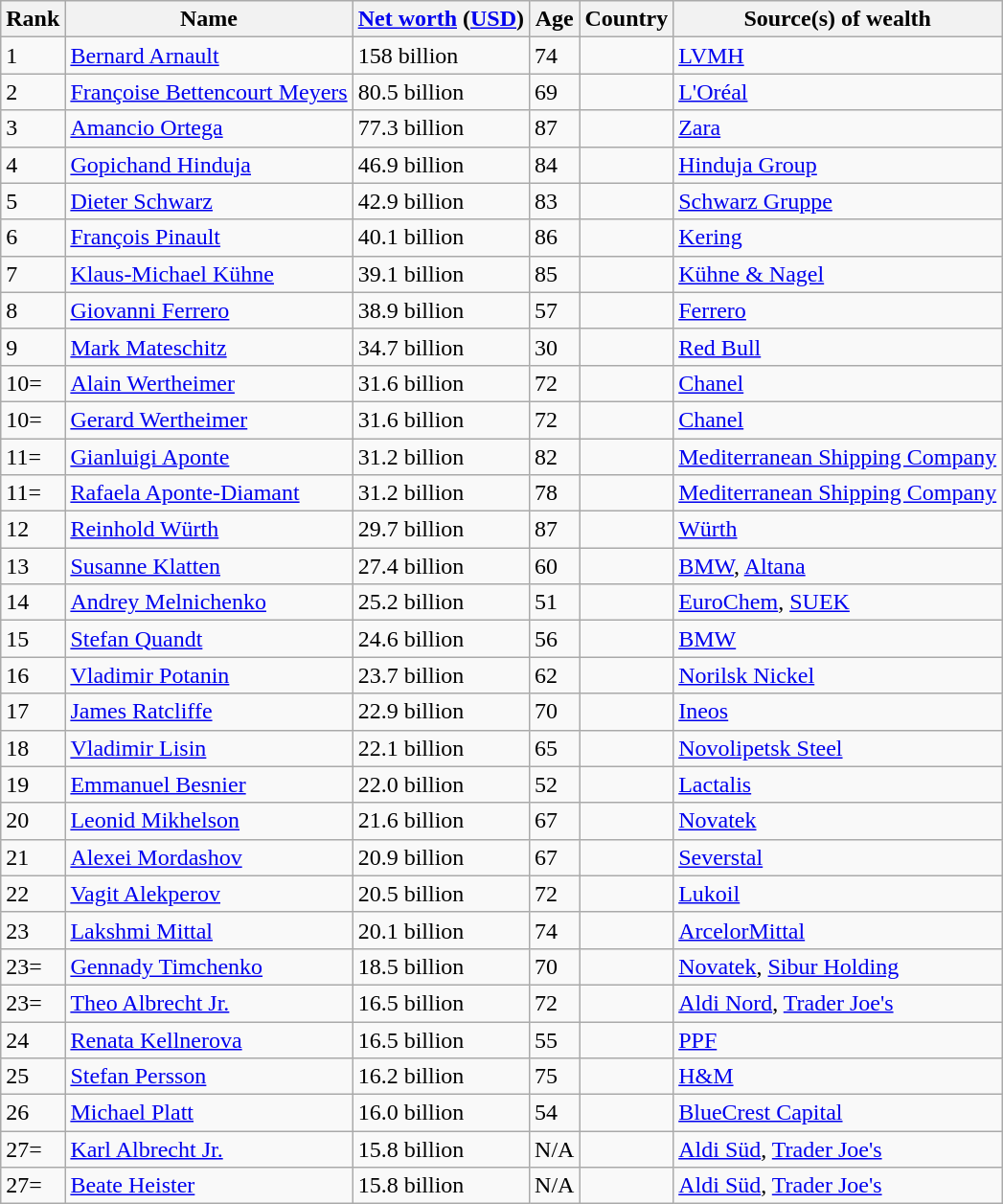<table class="wikitable sortable">
<tr>
<th>Rank</th>
<th>Name</th>
<th><a href='#'>Net worth</a> (<a href='#'>USD</a>)</th>
<th>Age</th>
<th>Country</th>
<th>Source(s) of wealth</th>
</tr>
<tr>
<td>1</td>
<td><a href='#'>Bernard Arnault</a></td>
<td>158 billion</td>
<td>74</td>
<td></td>
<td><a href='#'>LVMH</a></td>
</tr>
<tr>
<td>2</td>
<td><a href='#'>Françoise Bettencourt Meyers</a></td>
<td>80.5 billion</td>
<td>69</td>
<td></td>
<td><a href='#'>L'Oréal</a></td>
</tr>
<tr>
<td>3</td>
<td><a href='#'>Amancio Ortega</a></td>
<td>77.3 billion</td>
<td>87</td>
<td></td>
<td><a href='#'>Zara</a></td>
</tr>
<tr>
<td>4</td>
<td><a href='#'>Gopichand Hinduja</a></td>
<td>46.9 billion</td>
<td>84</td>
<td></td>
<td><a href='#'>Hinduja Group</a></td>
</tr>
<tr>
<td>5</td>
<td><a href='#'>Dieter Schwarz</a></td>
<td>42.9 billion</td>
<td>83</td>
<td></td>
<td><a href='#'>Schwarz Gruppe</a></td>
</tr>
<tr>
<td>6</td>
<td><a href='#'>François Pinault</a></td>
<td>40.1 billion</td>
<td>86</td>
<td></td>
<td><a href='#'>Kering</a></td>
</tr>
<tr>
<td>7</td>
<td><a href='#'>Klaus-Michael Kühne</a></td>
<td>39.1 billion</td>
<td>85</td>
<td></td>
<td><a href='#'>Kühne & Nagel</a></td>
</tr>
<tr>
<td>8</td>
<td><a href='#'>Giovanni Ferrero</a></td>
<td>38.9 billion</td>
<td>57</td>
<td></td>
<td><a href='#'>Ferrero</a></td>
</tr>
<tr>
<td>9</td>
<td><a href='#'>Mark Mateschitz</a></td>
<td>34.7 billion</td>
<td>30</td>
<td></td>
<td><a href='#'>Red Bull</a></td>
</tr>
<tr>
<td>10=</td>
<td><a href='#'>Alain Wertheimer</a></td>
<td>31.6 billion</td>
<td>72</td>
<td></td>
<td><a href='#'>Chanel</a></td>
</tr>
<tr>
<td>10=</td>
<td><a href='#'>Gerard Wertheimer</a></td>
<td>31.6 billion</td>
<td>72</td>
<td></td>
<td><a href='#'>Chanel</a></td>
</tr>
<tr>
<td>11=</td>
<td><a href='#'>Gianluigi Aponte</a></td>
<td>31.2 billion</td>
<td>82</td>
<td></td>
<td><a href='#'>Mediterranean Shipping Company</a></td>
</tr>
<tr>
<td>11=</td>
<td><a href='#'>Rafaela Aponte-Diamant</a></td>
<td>31.2 billion</td>
<td>78</td>
<td></td>
<td><a href='#'>Mediterranean Shipping Company</a></td>
</tr>
<tr>
<td>12</td>
<td><a href='#'>Reinhold Würth</a></td>
<td>29.7 billion</td>
<td>87</td>
<td></td>
<td><a href='#'>Würth</a></td>
</tr>
<tr>
<td>13</td>
<td><a href='#'>Susanne Klatten</a></td>
<td>27.4 billion</td>
<td>60</td>
<td></td>
<td><a href='#'>BMW</a>, <a href='#'>Altana</a></td>
</tr>
<tr>
<td>14</td>
<td><a href='#'>Andrey Melnichenko</a></td>
<td>25.2 billion</td>
<td>51</td>
<td></td>
<td><a href='#'>EuroChem</a>, <a href='#'>SUEK</a></td>
</tr>
<tr>
<td>15</td>
<td><a href='#'>Stefan Quandt</a></td>
<td>24.6 billion</td>
<td>56</td>
<td></td>
<td><a href='#'>BMW</a></td>
</tr>
<tr>
<td>16</td>
<td><a href='#'>Vladimir Potanin</a></td>
<td>23.7 billion</td>
<td>62</td>
<td></td>
<td><a href='#'>Norilsk Nickel</a></td>
</tr>
<tr>
<td>17</td>
<td><a href='#'>James Ratcliffe</a></td>
<td>22.9 billion</td>
<td>70</td>
<td></td>
<td><a href='#'>Ineos</a></td>
</tr>
<tr>
<td>18</td>
<td><a href='#'>Vladimir Lisin</a></td>
<td>22.1 billion</td>
<td>65</td>
<td></td>
<td><a href='#'>Novolipetsk Steel</a></td>
</tr>
<tr>
<td>19</td>
<td><a href='#'>Emmanuel Besnier</a></td>
<td>22.0 billion</td>
<td>52</td>
<td></td>
<td><a href='#'>Lactalis</a></td>
</tr>
<tr>
<td>20</td>
<td><a href='#'>Leonid Mikhelson</a></td>
<td>21.6 billion</td>
<td>67</td>
<td></td>
<td><a href='#'>Novatek</a></td>
</tr>
<tr>
<td>21</td>
<td><a href='#'>Alexei Mordashov</a></td>
<td>20.9 billion</td>
<td>67</td>
<td></td>
<td><a href='#'>Severstal</a></td>
</tr>
<tr>
<td>22</td>
<td><a href='#'>Vagit Alekperov</a></td>
<td>20.5 billion</td>
<td>72</td>
<td></td>
<td><a href='#'>Lukoil</a></td>
</tr>
<tr>
<td>23</td>
<td><a href='#'>Lakshmi Mittal</a></td>
<td>20.1 billion</td>
<td>74</td>
<td></td>
<td><a href='#'>ArcelorMittal</a></td>
</tr>
<tr>
<td>23=</td>
<td><a href='#'>Gennady Timchenko</a></td>
<td>18.5 billion</td>
<td>70</td>
<td></td>
<td><a href='#'>Novatek</a>, <a href='#'>Sibur Holding</a></td>
</tr>
<tr>
<td>23=</td>
<td><a href='#'>Theo Albrecht Jr.</a></td>
<td>16.5 billion</td>
<td>72</td>
<td></td>
<td><a href='#'>Aldi Nord</a>, <a href='#'>Trader Joe's</a></td>
</tr>
<tr>
<td>24</td>
<td><a href='#'>Renata Kellnerova</a></td>
<td>16.5 billion</td>
<td>55</td>
<td></td>
<td><a href='#'>PPF</a></td>
</tr>
<tr>
<td>25</td>
<td><a href='#'>Stefan Persson</a></td>
<td>16.2 billion</td>
<td>75</td>
<td></td>
<td><a href='#'>H&M</a></td>
</tr>
<tr>
<td>26</td>
<td><a href='#'>Michael Platt</a></td>
<td>16.0 billion</td>
<td>54</td>
<td></td>
<td><a href='#'>BlueCrest Capital</a></td>
</tr>
<tr>
<td>27=</td>
<td><a href='#'>Karl Albrecht Jr.</a></td>
<td>15.8 billion</td>
<td>N/A</td>
<td></td>
<td><a href='#'>Aldi Süd</a>, <a href='#'>Trader Joe's</a></td>
</tr>
<tr>
<td>27=</td>
<td><a href='#'>Beate Heister</a></td>
<td>15.8 billion</td>
<td>N/A</td>
<td></td>
<td><a href='#'>Aldi Süd</a>, <a href='#'>Trader Joe's</a></td>
</tr>
</table>
